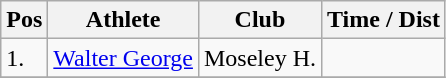<table class="wikitable">
<tr>
<th>Pos</th>
<th>Athlete</th>
<th>Club</th>
<th>Time / Dist</th>
</tr>
<tr>
<td>1.</td>
<td><a href='#'>Walter George</a></td>
<td>Moseley H.</td>
<td></td>
</tr>
<tr>
</tr>
</table>
